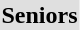<table>
<tr bgcolor="DFDFDF">
<td colspan="4" align="center"><strong>Seniors</strong></td>
</tr>
<tr>
<th scope=row style="text-align:left"><br></th>
<td></td>
<td></td>
<td></td>
</tr>
<tr>
<th scope=row style="text-align:left"><br></th>
<td></td>
<td></td>
<td><br></td>
</tr>
<tr>
<th scope=row style="text-align:left"><br></th>
<td></td>
<td></td>
<td></td>
</tr>
<tr>
<th scope=row style="text-align:left"><br></th>
<td></td>
<td></td>
<td></td>
</tr>
<tr>
<th scope=row style="text-align:left"><br></th>
<td></td>
<td></td>
<td></td>
</tr>
</table>
